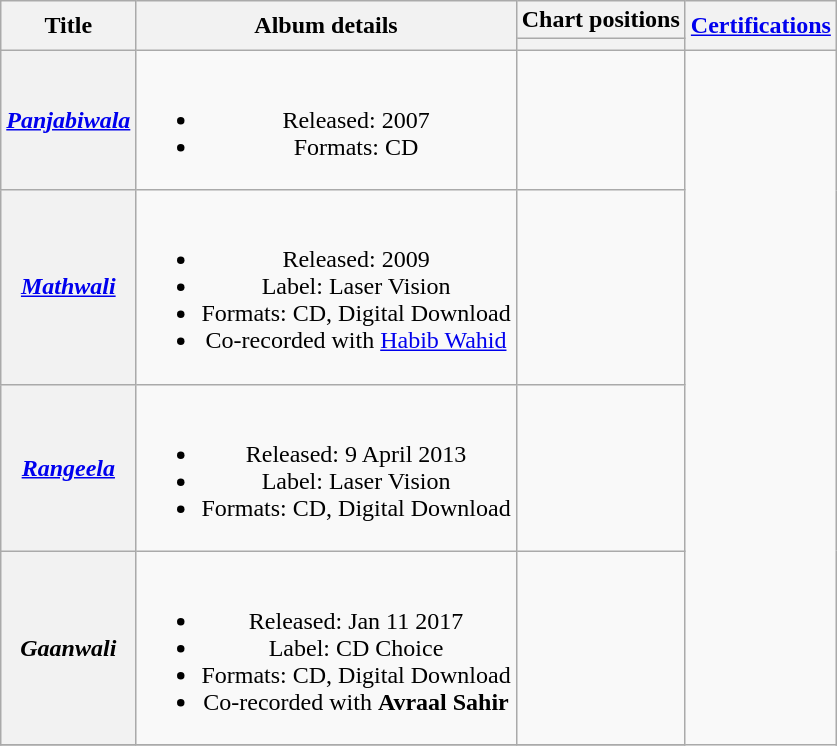<table class="wikitable plainrowheaders" style="text-align:center;">
<tr>
<th scope="col" rowspan="2">Title</th>
<th scope="col" rowspan="2">Album details</th>
<th scope="col">Chart positions</th>
<th scope="col" rowspan="2"><a href='#'>Certifications</a></th>
</tr>
<tr>
<th></th>
</tr>
<tr>
<th scope="row"><em><a href='#'>Panjabiwala</a></em></th>
<td><br><ul><li>Released: 2007</li><li>Formats: CD</li></ul></td>
<td></td>
</tr>
<tr>
<th scope="row"><em><a href='#'>Mathwali</a></em></th>
<td><br><ul><li>Released: 2009</li><li>Label: Laser Vision</li><li>Formats: CD, Digital Download</li><li>Co-recorded with <a href='#'>Habib Wahid</a></li></ul></td>
<td></td>
</tr>
<tr>
<th scope="row"><em><a href='#'>Rangeela</a></em></th>
<td><br><ul><li>Released: 9 April 2013</li><li>Label: Laser Vision</li><li>Formats: CD, Digital Download</li></ul></td>
<td></td>
</tr>
<tr>
<th scope="row"><em>Gaanwali</em></th>
<td><br><ul><li>Released: Jan 11 2017</li><li>Label: CD Choice</li><li>Formats: CD, Digital Download</li><li>Co-recorded with <strong>Avraal Sahir</strong></li></ul></td>
<td></td>
</tr>
<tr>
</tr>
</table>
